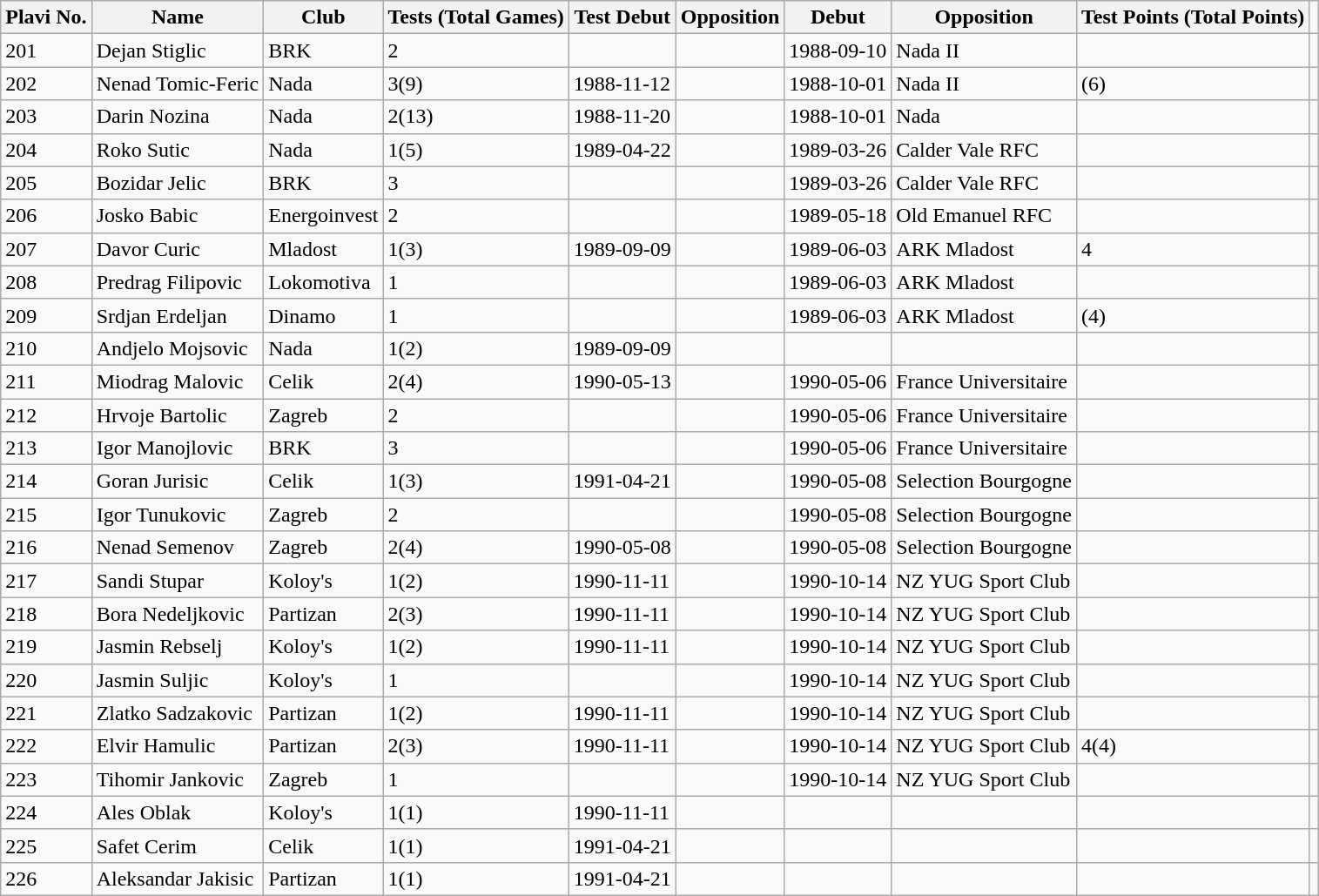<table class="wikitable">
<tr align="left">
<th>Plavi No.</th>
<th>Name</th>
<th>Club</th>
<th>Tests (Total Games)</th>
<th>Test Debut</th>
<th>Opposition</th>
<th>Debut</th>
<th>Opposition</th>
<th>Test Points (Total Points)</th>
</tr>
<tr>
<td>201</td>
<td>Dejan Stiglic</td>
<td>BRK</td>
<td>2</td>
<td></td>
<td></td>
<td>1988-09-10</td>
<td>Nada II</td>
<td></td>
<td></td>
</tr>
<tr>
<td>202</td>
<td>Nenad Tomic-Feric</td>
<td>Nada</td>
<td>3(9)</td>
<td>1988-11-12</td>
<td></td>
<td>1988-10-01</td>
<td>Nada II</td>
<td>(6)</td>
<td></td>
</tr>
<tr>
<td>203</td>
<td>Darin Nozina</td>
<td>Nada</td>
<td>2(13)</td>
<td>1988-11-20</td>
<td></td>
<td>1988-10-01</td>
<td>Nada</td>
<td></td>
<td></td>
</tr>
<tr>
<td>204</td>
<td>Roko Sutic</td>
<td>Nada</td>
<td>1(5)</td>
<td>1989-04-22</td>
<td></td>
<td>1989-03-26</td>
<td>Calder Vale RFC</td>
<td></td>
<td></td>
</tr>
<tr>
<td>205</td>
<td>Bozidar Jelic</td>
<td>BRK</td>
<td>3</td>
<td></td>
<td></td>
<td>1989-03-26</td>
<td>Calder Vale RFC</td>
<td></td>
<td></td>
</tr>
<tr>
<td>206</td>
<td>Josko Babic</td>
<td>Energoinvest</td>
<td>2</td>
<td></td>
<td></td>
<td>1989-05-18</td>
<td>Old Emanuel RFC</td>
<td></td>
<td></td>
</tr>
<tr>
<td>207</td>
<td>Davor Curic</td>
<td>Mladost</td>
<td>1(3)</td>
<td>1989-09-09</td>
<td></td>
<td>1989-06-03</td>
<td>ARK Mladost</td>
<td>4</td>
<td></td>
</tr>
<tr>
<td>208</td>
<td>Predrag Filipovic</td>
<td>Lokomotiva</td>
<td>1</td>
<td></td>
<td></td>
<td>1989-06-03</td>
<td>ARK Mladost</td>
<td></td>
<td></td>
</tr>
<tr>
<td>209</td>
<td>Srdjan Erdeljan</td>
<td>Dinamo</td>
<td>1</td>
<td></td>
<td></td>
<td>1989-06-03</td>
<td>ARK Mladost</td>
<td>(4)</td>
<td></td>
</tr>
<tr>
<td>210</td>
<td>Andjelo Mojsovic</td>
<td>Nada</td>
<td>1(2)</td>
<td>1989-09-09</td>
<td></td>
<td></td>
<td></td>
<td></td>
<td></td>
</tr>
<tr>
<td>211</td>
<td>Miodrag Malovic</td>
<td>Celik</td>
<td>2(4)</td>
<td>1990-05-13</td>
<td></td>
<td>1990-05-06</td>
<td>France Universitaire</td>
<td></td>
<td></td>
</tr>
<tr>
<td>212</td>
<td>Hrvoje Bartolic</td>
<td>Zagreb</td>
<td>2</td>
<td></td>
<td></td>
<td>1990-05-06</td>
<td>France Universitaire</td>
<td></td>
<td></td>
</tr>
<tr>
<td>213</td>
<td>Igor Manojlovic</td>
<td>BRK</td>
<td>3</td>
<td></td>
<td></td>
<td>1990-05-06</td>
<td>France Universitaire</td>
<td></td>
<td></td>
</tr>
<tr>
<td>214</td>
<td>Goran Jurisic</td>
<td>Celik</td>
<td>1(3)</td>
<td>1991-04-21</td>
<td></td>
<td>1990-05-08</td>
<td>Selection Bourgogne</td>
<td></td>
<td></td>
</tr>
<tr>
<td>215</td>
<td>Igor Tunukovic</td>
<td>Zagreb</td>
<td>2</td>
<td></td>
<td></td>
<td>1990-05-08</td>
<td>Selection Bourgogne</td>
<td></td>
<td></td>
</tr>
<tr>
<td>216</td>
<td>Nenad Semenov</td>
<td>Zagreb</td>
<td>2(4)</td>
<td>1990-05-08</td>
<td></td>
<td>1990-05-08</td>
<td>Selection Bourgogne</td>
<td></td>
<td></td>
</tr>
<tr>
<td>217</td>
<td>Sandi Stupar</td>
<td>Koloy's</td>
<td>1(2)</td>
<td>1990-11-11</td>
<td></td>
<td>1990-10-14</td>
<td>NZ YUG Sport Club</td>
<td></td>
<td></td>
</tr>
<tr>
<td>218</td>
<td>Bora Nedeljkovic</td>
<td>Partizan</td>
<td>2(3)</td>
<td>1990-11-11</td>
<td></td>
<td>1990-10-14</td>
<td>NZ YUG Sport Club</td>
<td></td>
<td></td>
</tr>
<tr>
<td>219</td>
<td>Jasmin Rebselj</td>
<td>Koloy's</td>
<td>1(2)</td>
<td>1990-11-11</td>
<td></td>
<td>1990-10-14</td>
<td>NZ YUG Sport Club</td>
<td></td>
<td></td>
</tr>
<tr>
<td>220</td>
<td>Jasmin Suljic</td>
<td>Koloy's</td>
<td>1</td>
<td></td>
<td></td>
<td>1990-10-14</td>
<td>NZ YUG Sport Club</td>
<td></td>
<td></td>
</tr>
<tr>
<td>221</td>
<td>Zlatko Sadzakovic</td>
<td>Partizan</td>
<td>1(2)</td>
<td>1990-11-11</td>
<td></td>
<td>1990-10-14</td>
<td>NZ YUG Sport Club</td>
<td></td>
<td></td>
</tr>
<tr>
<td>222</td>
<td>Elvir Hamulic</td>
<td>Partizan</td>
<td>2(3)</td>
<td>1990-11-11</td>
<td></td>
<td>1990-10-14</td>
<td>NZ YUG Sport Club</td>
<td>4(4)</td>
<td></td>
</tr>
<tr>
<td>223</td>
<td>Tihomir Jankovic</td>
<td>Zagreb</td>
<td>1</td>
<td></td>
<td></td>
<td>1990-10-14</td>
<td>NZ YUG Sport Club</td>
<td></td>
<td></td>
</tr>
<tr>
<td>224</td>
<td>Ales Oblak</td>
<td>Koloy's</td>
<td>1(1)</td>
<td>1990-11-11</td>
<td></td>
<td></td>
<td></td>
<td></td>
<td></td>
</tr>
<tr>
<td>225</td>
<td>Safet Cerim</td>
<td>Celik</td>
<td>1(1)</td>
<td>1991-04-21</td>
<td></td>
<td></td>
<td></td>
<td></td>
<td></td>
</tr>
<tr>
<td>226</td>
<td>Aleksandar Jakisic</td>
<td>Partizan</td>
<td>1(1)</td>
<td>1991-04-21</td>
<td></td>
<td></td>
<td></td>
<td></td>
<td></td>
</tr>
</table>
